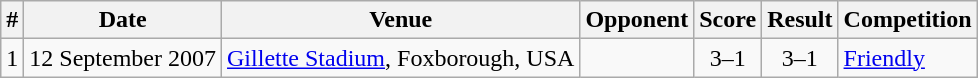<table class="wikitable sortable">
<tr>
<th>#</th>
<th>Date</th>
<th>Venue</th>
<th>Opponent</th>
<th>Score</th>
<th>Result</th>
<th>Competition</th>
</tr>
<tr>
<td>1</td>
<td>12 September 2007</td>
<td><a href='#'>Gillette Stadium</a>, Foxborough, USA</td>
<td></td>
<td align="center">3–1</td>
<td align="center">3–1</td>
<td><a href='#'>Friendly</a></td>
</tr>
</table>
